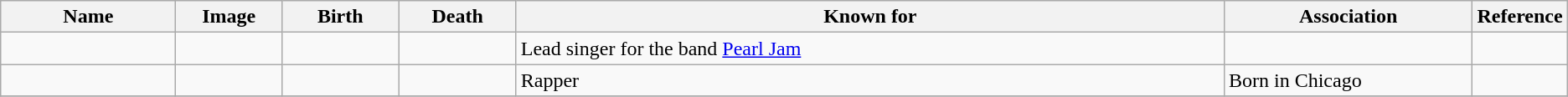<table class="wikitable sortable">
<tr>
<th scope="col" width="140">Name</th>
<th scope="col" width="80" class="unsortable">Image</th>
<th scope="col" width="90">Birth</th>
<th scope="col" width="90">Death</th>
<th scope="col" width="600" class="unsortable">Known for</th>
<th scope="col" width="200" class="unsortable">Association</th>
<th scope="col" width="30" class="unsortable">Reference</th>
</tr>
<tr>
<td></td>
<td></td>
<td align=right></td>
<td></td>
<td>Lead singer for the band <a href='#'>Pearl Jam</a></td>
<td></td>
<td align="center"></td>
</tr>
<tr>
<td></td>
<td></td>
<td align=right></td>
<td align=right></td>
<td>Rapper</td>
<td>Born in Chicago</td>
<td align="center"></td>
</tr>
<tr>
</tr>
</table>
